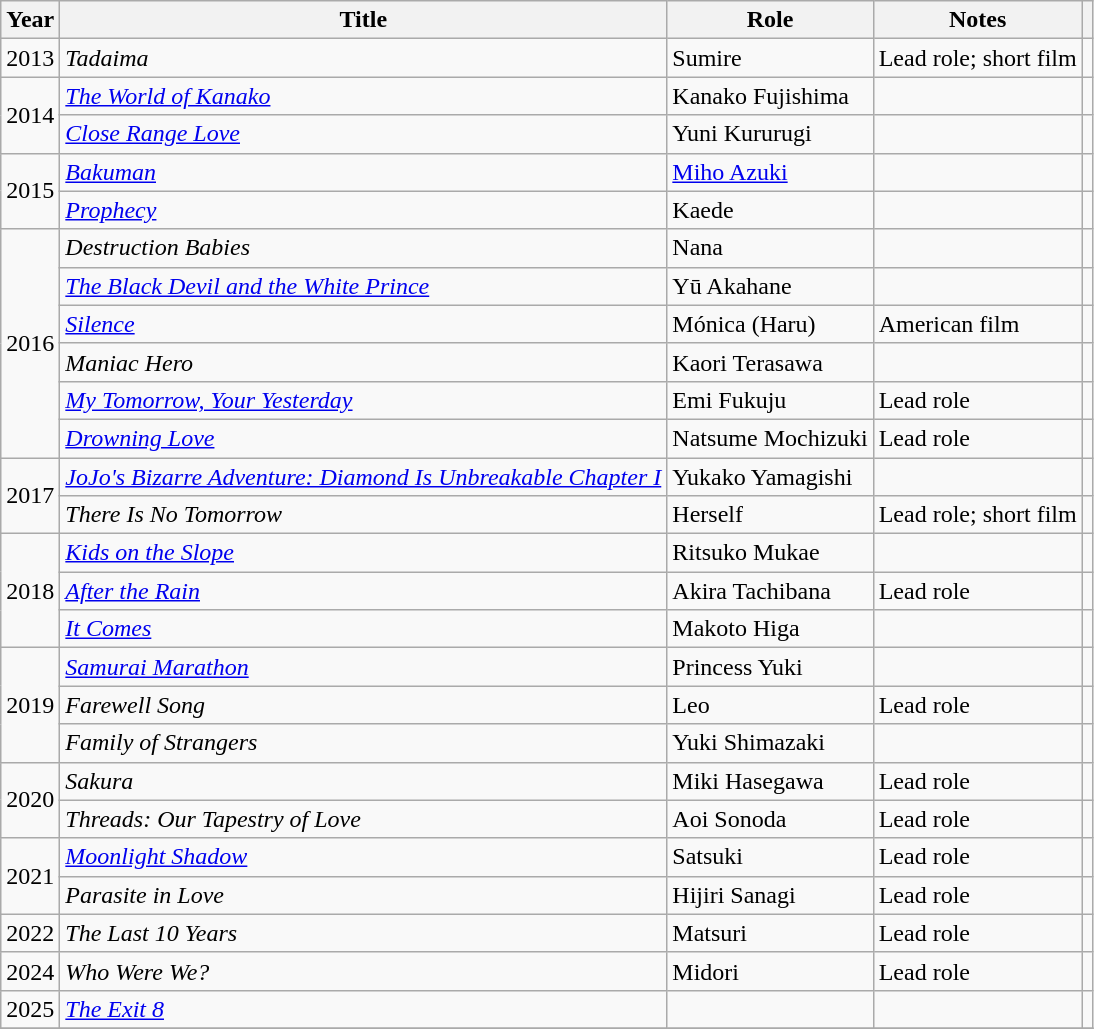<table class="wikitable plainrowheaders sortable">
<tr>
<th>Year</th>
<th>Title</th>
<th>Role</th>
<th class="unsortable">Notes</th>
<th class="unsortable"></th>
</tr>
<tr>
<td>2013</td>
<td><em>Tadaima</em></td>
<td>Sumire</td>
<td>Lead role; short film</td>
<td></td>
</tr>
<tr>
<td rowspan="2">2014</td>
<td><em><a href='#'>The World of Kanako</a></em></td>
<td>Kanako Fujishima</td>
<td></td>
<td></td>
</tr>
<tr>
<td><em><a href='#'>Close Range Love</a></em></td>
<td>Yuni Kururugi</td>
<td></td>
<td></td>
</tr>
<tr>
<td rowspan="2">2015</td>
<td><em><a href='#'>Bakuman</a></em></td>
<td><a href='#'>Miho Azuki</a></td>
<td></td>
<td></td>
</tr>
<tr>
<td><em><a href='#'>Prophecy</a></em></td>
<td>Kaede</td>
<td></td>
<td></td>
</tr>
<tr>
<td rowspan="6">2016</td>
<td><em>Destruction Babies</em></td>
<td>Nana</td>
<td></td>
<td></td>
</tr>
<tr>
<td><em><a href='#'>The Black Devil and the White Prince</a></em></td>
<td>Yū Akahane</td>
<td></td>
<td></td>
</tr>
<tr>
<td><em><a href='#'>Silence</a></em></td>
<td>Mónica (Haru)</td>
<td>American film</td>
<td></td>
</tr>
<tr>
<td><em>Maniac Hero</em></td>
<td>Kaori Terasawa</td>
<td></td>
<td></td>
</tr>
<tr>
<td><em><a href='#'>My Tomorrow, Your Yesterday</a></em></td>
<td>Emi Fukuju</td>
<td>Lead role</td>
<td></td>
</tr>
<tr>
<td><em><a href='#'>Drowning Love</a></em></td>
<td>Natsume Mochizuki</td>
<td>Lead role</td>
<td></td>
</tr>
<tr>
<td rowspan="2">2017</td>
<td><em><a href='#'>JoJo's Bizarre Adventure: Diamond Is Unbreakable Chapter I</a></em></td>
<td>Yukako Yamagishi</td>
<td></td>
<td></td>
</tr>
<tr>
<td><em>There Is No Tomorrow</em></td>
<td>Herself</td>
<td>Lead role; short film</td>
<td></td>
</tr>
<tr>
<td rowspan="3">2018</td>
<td><em><a href='#'>Kids on the Slope</a></em></td>
<td>Ritsuko Mukae</td>
<td></td>
<td></td>
</tr>
<tr>
<td><em><a href='#'>After the Rain</a></em></td>
<td>Akira Tachibana</td>
<td>Lead role</td>
<td></td>
</tr>
<tr>
<td><em><a href='#'>It Comes</a></em></td>
<td>Makoto Higa</td>
<td></td>
<td></td>
</tr>
<tr>
<td rowspan="3">2019</td>
<td><em><a href='#'>Samurai Marathon</a></em></td>
<td>Princess Yuki</td>
<td></td>
<td></td>
</tr>
<tr>
<td><em>Farewell Song</em></td>
<td>Leo</td>
<td>Lead role</td>
<td></td>
</tr>
<tr>
<td><em>Family of Strangers</em></td>
<td>Yuki Shimazaki</td>
<td></td>
<td></td>
</tr>
<tr>
<td rowspan="2">2020</td>
<td><em>Sakura</em></td>
<td>Miki Hasegawa</td>
<td>Lead role</td>
<td></td>
</tr>
<tr>
<td><em>Threads: Our Tapestry of Love</em></td>
<td>Aoi Sonoda</td>
<td>Lead role</td>
<td></td>
</tr>
<tr>
<td rowspan=2>2021</td>
<td><em><a href='#'>Moonlight Shadow</a></em></td>
<td>Satsuki</td>
<td>Lead role</td>
<td></td>
</tr>
<tr>
<td><em>Parasite in Love</em></td>
<td>Hijiri Sanagi</td>
<td>Lead role</td>
<td></td>
</tr>
<tr>
<td>2022</td>
<td><em>The Last 10 Years</em></td>
<td>Matsuri</td>
<td>Lead role</td>
<td></td>
</tr>
<tr>
<td>2024</td>
<td><em>Who Were We?</em></td>
<td>Midori</td>
<td>Lead role</td>
<td></td>
</tr>
<tr>
<td>2025</td>
<td><em><a href='#'>The Exit 8</a></em></td>
<td></td>
<td></td>
<td></td>
</tr>
<tr>
</tr>
</table>
